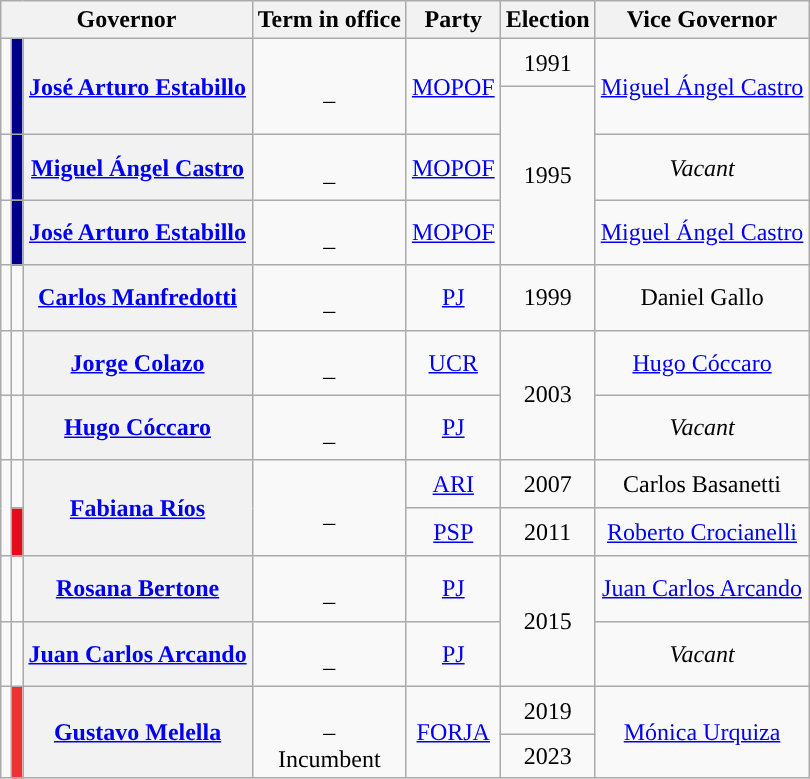<table class="wikitable sortable" style="text-align: center;">
<tr>
<th scope="col" colspan="3">Governor</th>
<th scope="col">Term in office</th>
<th scope="col">Party</th>
<th scope="col">Election</th>
<th scope="col">Vice Governor</th>
</tr>
<tr style="height:2em;">
<td rowspan="2" data-sort-value="Estabillo, José Arturo"></td>
<td rowspan="2" style="background:#00008B;"></td>
<th rowspan="2" scope="row"><a href='#'>José Arturo Estabillo</a></th>
<td rowspan="2"><br>–<br></td>
<td rowspan="2"><a href='#'>MOPOF</a></td>
<td>1991</td>
<td rowspan="2" data-sort-value="Castro, Miguel Ángel"><a href='#'>Miguel Ángel Castro</a></td>
</tr>
<tr style="height:2em;">
<td rowspan="3">1995</td>
</tr>
<tr style="height:2em;">
<td data-sort-value="Castro, Miguel Ángel"></td>
<td style="background:#00008B;"></td>
<th scope="row"><a href='#'>Miguel Ángel Castro</a></th>
<td><br>–<br></td>
<td><a href='#'>MOPOF</a></td>
<td><em>Vacant</em></td>
</tr>
<tr style="height:2em;">
<td data-sort-value="Estabillo, José Arturo"></td>
<td style="background:#00008B;"></td>
<th scope="row"><a href='#'>José Arturo Estabillo</a></th>
<td><br>–<br></td>
<td><a href='#'>MOPOF</a></td>
<td data-sort-value="Castro, Miguel Ángel"><a href='#'>Miguel Ángel Castro</a></td>
</tr>
<tr style="height:2em;">
<td data-sort-value="Manfredotti, Carlos"></td>
<td style="background:"></td>
<th scope="row"><a href='#'>Carlos Manfredotti</a></th>
<td><br>–<br></td>
<td><a href='#'>PJ</a></td>
<td>1999</td>
<td data-sort-value="Gallo, Daniel">Daniel Gallo</td>
</tr>
<tr style="height:2em;">
<td data-sort-value="Colazo, Jorge"></td>
<td style="background:"></td>
<th scope="row"><a href='#'>Jorge Colazo</a></th>
<td><br>–<br></td>
<td><a href='#'>UCR</a></td>
<td rowspan="2">2003</td>
<td data-sort-value="Cóccaro, Hugo"><a href='#'>Hugo Cóccaro</a></td>
</tr>
<tr style="height:2em;">
<td data-sort-value="Cóccaro, Hugo"></td>
<td style="background:"></td>
<th scope="row"><a href='#'>Hugo Cóccaro</a></th>
<td><br>–<br></td>
<td><a href='#'>PJ</a></td>
<td><em>Vacant</em></td>
</tr>
<tr style="height:2em;">
<td rowspan="2" data-sort-value="Ríos, Fabiana"></td>
<td style="background:"></td>
<th rowspan="2" scope="row"><a href='#'>Fabiana Ríos</a></th>
<td rowspan="2"><br>–<br></td>
<td><a href='#'>ARI</a></td>
<td>2007</td>
<td data-sort-value="Basanetti, Carlos">Carlos Basanetti</td>
</tr>
<tr style="height:2em;">
<td style="background:#e10d1e;"></td>
<td><a href='#'>PSP</a></td>
<td>2011</td>
<td data-sort-value="Crocianelli, Roberto"><a href='#'>Roberto Crocianelli</a></td>
</tr>
<tr style="height:2em;">
<td data-sort-value="Bertone, Rosana"></td>
<td style="background:"></td>
<th scope="row"><a href='#'>Rosana Bertone</a></th>
<td><br>–<br></td>
<td><a href='#'>PJ</a></td>
<td rowspan="2">2015</td>
<td data-sort-value="Arcando, Juan Carlos"><a href='#'>Juan Carlos Arcando</a></td>
</tr>
<tr style="height:2em;">
<td data-sort-value="Arcando, Juan Carlos"></td>
<td style="background:"></td>
<th scope="row"><a href='#'>Juan Carlos Arcando</a></th>
<td><br>–<br></td>
<td><a href='#'>PJ</a></td>
<td><em>Vacant</em></td>
</tr>
<tr style="height:2em;">
<td rowspan="2" data-sort-value="Melella, Gustavo"></td>
<td rowspan="2" style="background:#ed3237;"></td>
<th rowspan="2" scope="row"><a href='#'>Gustavo Melella</a></th>
<td rowspan="2"><br>–<br>Incumbent</td>
<td rowspan="2"><a href='#'>FORJA</a></td>
<td>2019</td>
<td rowspan="2" data-sort-value="Urquiza, Mónica"><a href='#'>Mónica Urquiza</a></td>
</tr>
<tr>
<td>2023</td>
</tr>
</table>
